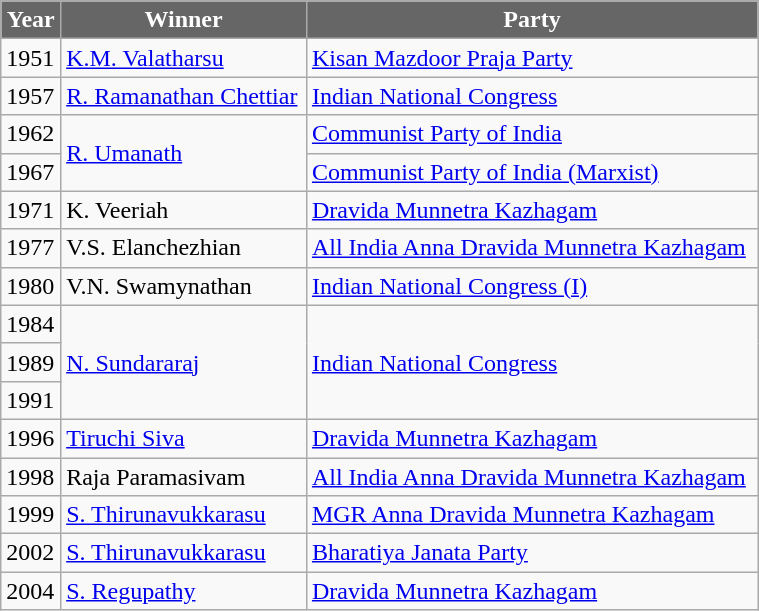<table class="wikitable sortable" width="40%">
<tr>
<th style="background-color:#666666; color:white">Year</th>
<th style="background-color:#666666; color:white">Winner</th>
<th style="background-color:#666666; color:white">Party</th>
</tr>
<tr --->
<td>1951</td>
<td><a href='#'>K.M. Valatharsu</a></td>
<td><a href='#'>Kisan Mazdoor Praja Party</a></td>
</tr>
<tr --->
<td>1957</td>
<td><a href='#'>R. Ramanathan Chettiar</a></td>
<td><a href='#'>Indian National Congress</a></td>
</tr>
<tr --->
<td>1962</td>
<td rowspan=2><a href='#'>R. Umanath</a></td>
<td><a href='#'>Communist Party of India</a></td>
</tr>
<tr --->
<td>1967</td>
<td><a href='#'>Communist Party of India (Marxist)</a></td>
</tr>
<tr --->
<td>1971</td>
<td>K. Veeriah</td>
<td><a href='#'>Dravida Munnetra Kazhagam</a></td>
</tr>
<tr --->
<td>1977</td>
<td>V.S. Elanchezhian</td>
<td><a href='#'>All India Anna Dravida Munnetra Kazhagam</a></td>
</tr>
<tr --->
<td>1980</td>
<td>V.N. Swamynathan</td>
<td><a href='#'>Indian National Congress (I)</a></td>
</tr>
<tr --->
<td>1984</td>
<td rowspan=3><a href='#'>N. Sundararaj</a></td>
<td rowspan=3><a href='#'>Indian National Congress</a></td>
</tr>
<tr --->
<td>1989</td>
</tr>
<tr --->
<td>1991</td>
</tr>
<tr --->
<td>1996</td>
<td><a href='#'>Tiruchi Siva</a></td>
<td><a href='#'>Dravida Munnetra Kazhagam</a></td>
</tr>
<tr --->
<td>1998</td>
<td>Raja Paramasivam</td>
<td><a href='#'>All India Anna Dravida Munnetra Kazhagam</a></td>
</tr>
<tr --->
<td>1999</td>
<td><a href='#'>S. Thirunavukkarasu</a></td>
<td><a href='#'>MGR Anna Dravida Munnetra Kazhagam</a></td>
</tr>
<tr --->
<td>2002</td>
<td><a href='#'>S. Thirunavukkarasu</a></td>
<td><a href='#'>Bharatiya Janata Party</a></td>
</tr>
<tr --->
<td>2004</td>
<td><a href='#'>S. Regupathy</a></td>
<td><a href='#'>Dravida Munnetra Kazhagam</a></td>
</tr>
</table>
